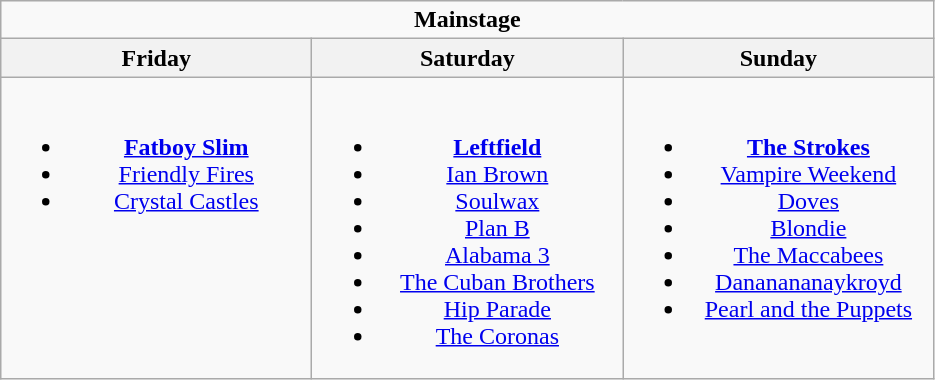<table class="wikitable">
<tr>
<td colspan="3" align="center"><strong>Mainstage</strong></td>
</tr>
<tr>
<th>Friday</th>
<th>Saturday</th>
<th>Sunday</th>
</tr>
<tr>
<td valign="top" align="center" width=200><br><ul><li><strong><a href='#'>Fatboy Slim</a></strong></li><li><a href='#'>Friendly Fires</a></li><li><a href='#'>Crystal Castles</a></li></ul></td>
<td valign="top" align="center" width=200><br><ul><li><strong><a href='#'>Leftfield</a></strong></li><li><a href='#'>Ian Brown</a></li><li><a href='#'>Soulwax</a></li><li><a href='#'>Plan B</a></li><li><a href='#'>Alabama 3</a></li><li><a href='#'>The Cuban Brothers</a></li><li><a href='#'>Hip Parade</a></li><li><a href='#'>The Coronas</a></li></ul></td>
<td valign="top" align="center" width=200><br><ul><li><strong><a href='#'>The Strokes</a></strong></li><li><a href='#'>Vampire Weekend</a></li><li><a href='#'>Doves</a></li><li><a href='#'>Blondie</a></li><li><a href='#'>The Maccabees</a></li><li><a href='#'>Dananananaykroyd</a></li><li><a href='#'>Pearl and the Puppets</a></li></ul></td>
</tr>
</table>
